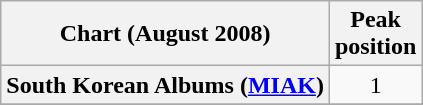<table class="wikitable plainrowheaders" style="text-align:center;">
<tr>
<th>Chart (August 2008)</th>
<th>Peak<br>position</th>
</tr>
<tr>
<th scope="row">South Korean Albums (<a href='#'>MIAK</a>)</th>
<td>1</td>
</tr>
<tr>
</tr>
</table>
